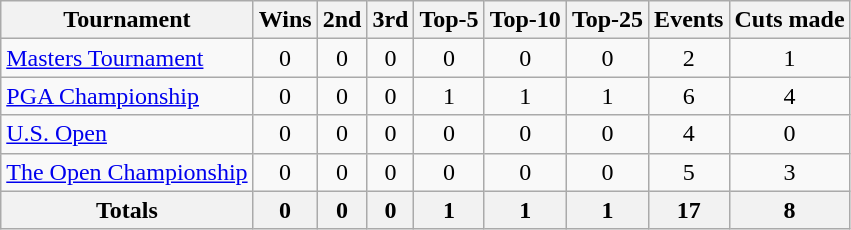<table class=wikitable style=text-align:center>
<tr>
<th>Tournament</th>
<th>Wins</th>
<th>2nd</th>
<th>3rd</th>
<th>Top-5</th>
<th>Top-10</th>
<th>Top-25</th>
<th>Events</th>
<th>Cuts made</th>
</tr>
<tr>
<td align=left><a href='#'>Masters Tournament</a></td>
<td>0</td>
<td>0</td>
<td>0</td>
<td>0</td>
<td>0</td>
<td>0</td>
<td>2</td>
<td>1</td>
</tr>
<tr>
<td align=left><a href='#'>PGA Championship</a></td>
<td>0</td>
<td>0</td>
<td>0</td>
<td>1</td>
<td>1</td>
<td>1</td>
<td>6</td>
<td>4</td>
</tr>
<tr>
<td align=left><a href='#'>U.S. Open</a></td>
<td>0</td>
<td>0</td>
<td>0</td>
<td>0</td>
<td>0</td>
<td>0</td>
<td>4</td>
<td>0</td>
</tr>
<tr>
<td align=left><a href='#'>The Open Championship</a></td>
<td>0</td>
<td>0</td>
<td>0</td>
<td>0</td>
<td>0</td>
<td>0</td>
<td>5</td>
<td>3</td>
</tr>
<tr>
<th>Totals</th>
<th>0</th>
<th>0</th>
<th>0</th>
<th>1</th>
<th>1</th>
<th>1</th>
<th>17</th>
<th>8</th>
</tr>
</table>
